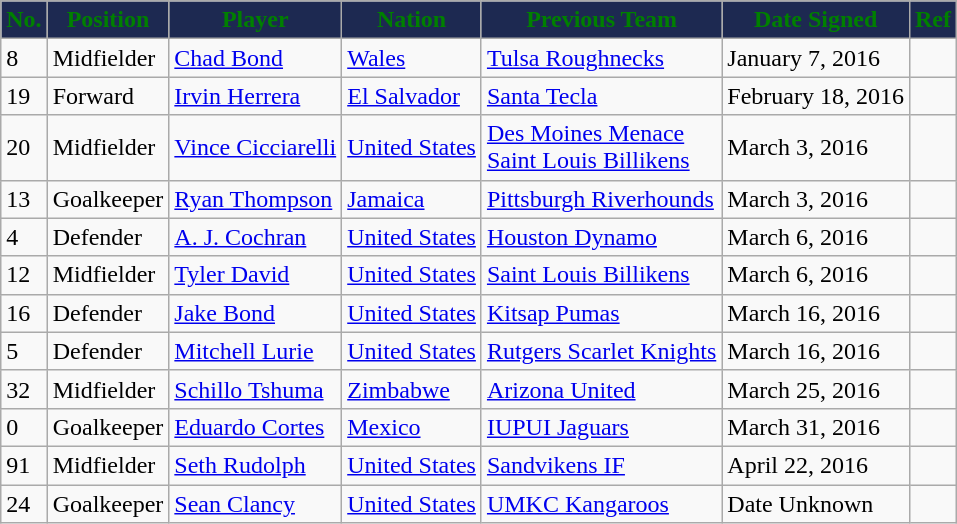<table class="wikitable" style="text-align:left">
<tr>
<th style="background:#1D2951;color:green">No.</th>
<th style="background:#1D2951;color:green">Position</th>
<th style="background:#1D2951;color:green">Player</th>
<th style="background:#1D2951;color:green">Nation</th>
<th style="background:#1D2951;color:green">Previous Team</th>
<th style="background:#1D2951;color:green">Date Signed</th>
<th style="background:#1D2951;color:green">Ref</th>
</tr>
<tr>
<td>8</td>
<td>Midfielder</td>
<td><a href='#'>Chad Bond</a></td>
<td> <a href='#'>Wales</a></td>
<td> <a href='#'>Tulsa Roughnecks</a></td>
<td>January 7, 2016</td>
<td></td>
</tr>
<tr>
<td>19</td>
<td>Forward</td>
<td><a href='#'>Irvin Herrera</a></td>
<td> <a href='#'>El Salvador</a></td>
<td> <a href='#'>Santa Tecla</a></td>
<td>February 18, 2016</td>
<td></td>
</tr>
<tr>
<td>20</td>
<td>Midfielder</td>
<td><a href='#'>Vince Cicciarelli</a></td>
<td> <a href='#'>United States</a></td>
<td> <a href='#'>Des Moines Menace</a><br> <a href='#'>Saint Louis Billikens</a></td>
<td>March 3, 2016</td>
<td></td>
</tr>
<tr>
<td>13</td>
<td>Goalkeeper</td>
<td><a href='#'>Ryan Thompson</a></td>
<td> <a href='#'>Jamaica</a></td>
<td> <a href='#'>Pittsburgh Riverhounds</a></td>
<td>March 3, 2016</td>
<td></td>
</tr>
<tr>
<td>4</td>
<td>Defender</td>
<td><a href='#'>A. J. Cochran</a></td>
<td> <a href='#'>United States</a></td>
<td> <a href='#'>Houston Dynamo</a></td>
<td>March 6, 2016</td>
<td></td>
</tr>
<tr>
<td>12</td>
<td>Midfielder</td>
<td><a href='#'>Tyler David</a></td>
<td> <a href='#'>United States</a></td>
<td> <a href='#'>Saint Louis Billikens</a></td>
<td>March 6, 2016</td>
<td></td>
</tr>
<tr>
<td>16</td>
<td>Defender</td>
<td><a href='#'>Jake Bond</a></td>
<td> <a href='#'>United States</a></td>
<td> <a href='#'>Kitsap Pumas</a></td>
<td>March 16, 2016</td>
<td></td>
</tr>
<tr>
<td>5</td>
<td>Defender</td>
<td><a href='#'>Mitchell Lurie</a></td>
<td> <a href='#'>United States</a></td>
<td> <a href='#'>Rutgers Scarlet Knights</a></td>
<td>March 16, 2016</td>
<td></td>
</tr>
<tr>
<td>32</td>
<td>Midfielder</td>
<td><a href='#'>Schillo Tshuma</a></td>
<td> <a href='#'>Zimbabwe</a></td>
<td> <a href='#'>Arizona United</a></td>
<td>March 25, 2016</td>
<td></td>
</tr>
<tr>
<td>0</td>
<td>Goalkeeper</td>
<td><a href='#'>Eduardo Cortes</a></td>
<td> <a href='#'>Mexico</a></td>
<td> <a href='#'>IUPUI Jaguars</a></td>
<td>March 31, 2016</td>
<td></td>
</tr>
<tr>
<td>91</td>
<td>Midfielder</td>
<td><a href='#'>Seth Rudolph</a></td>
<td> <a href='#'>United States</a></td>
<td> <a href='#'>Sandvikens IF</a></td>
<td>April 22, 2016</td>
<td></td>
</tr>
<tr>
<td>24</td>
<td>Goalkeeper</td>
<td><a href='#'>Sean Clancy</a></td>
<td> <a href='#'>United States</a></td>
<td> <a href='#'>UMKC Kangaroos</a></td>
<td>Date Unknown</td>
<td></td>
</tr>
</table>
